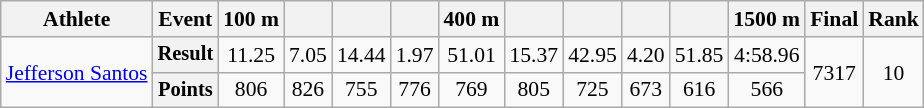<table class="wikitable" style="font-size:90%">
<tr>
<th>Athlete</th>
<th>Event</th>
<th>100 m</th>
<th></th>
<th></th>
<th></th>
<th>400 m</th>
<th></th>
<th></th>
<th></th>
<th></th>
<th>1500 m</th>
<th>Final</th>
<th>Rank</th>
</tr>
<tr align=center>
<td rowspan=2 align=left><a href='#'>Jefferson Santos</a></td>
<th style=font-size:95%>Result</th>
<td>11.25</td>
<td>7.05</td>
<td>14.44</td>
<td>1.97</td>
<td>51.01</td>
<td>15.37</td>
<td>42.95</td>
<td>4.20</td>
<td>51.85</td>
<td>4:58.96</td>
<td rowspan=2>7317</td>
<td rowspan=2>10</td>
</tr>
<tr align=center>
<th style=font-size:95%>Points</th>
<td>806</td>
<td>826</td>
<td>755</td>
<td>776</td>
<td>769</td>
<td>805</td>
<td>725</td>
<td>673</td>
<td>616</td>
<td>566</td>
</tr>
</table>
